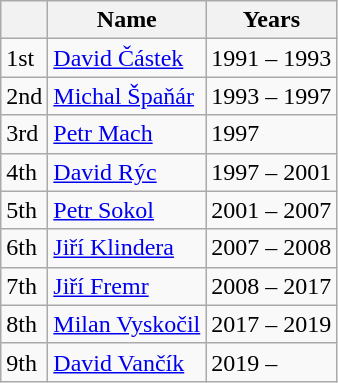<table class="wikitable">
<tr>
<th></th>
<th>Name</th>
<th>Years</th>
</tr>
<tr>
<td>1st</td>
<td><a href='#'>David Částek</a></td>
<td>1991 – 1993</td>
</tr>
<tr>
<td>2nd</td>
<td><a href='#'>Michal Špaňár</a></td>
<td>1993 – 1997</td>
</tr>
<tr>
<td>3rd</td>
<td><a href='#'>Petr Mach</a></td>
<td>1997</td>
</tr>
<tr>
<td>4th</td>
<td><a href='#'>David Rýc</a></td>
<td>1997 – 2001</td>
</tr>
<tr>
<td>5th</td>
<td><a href='#'>Petr Sokol</a></td>
<td>2001 – 2007</td>
</tr>
<tr>
<td>6th</td>
<td><a href='#'>Jiří Klindera</a></td>
<td>2007 – 2008</td>
</tr>
<tr>
<td>7th</td>
<td><a href='#'>Jiří Fremr</a></td>
<td>2008 – 2017</td>
</tr>
<tr>
<td>8th</td>
<td><a href='#'>Milan Vyskočil</a></td>
<td>2017 – 2019</td>
</tr>
<tr>
<td>9th</td>
<td><a href='#'>David Vančík</a></td>
<td>2019 –</td>
</tr>
</table>
